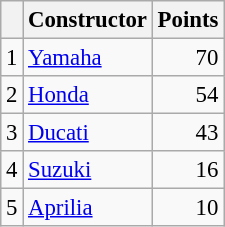<table class="wikitable" style="font-size: 95%;">
<tr>
<th></th>
<th>Constructor</th>
<th>Points</th>
</tr>
<tr>
<td align=center>1</td>
<td> <a href='#'>Yamaha</a></td>
<td align=right>70</td>
</tr>
<tr>
<td align=center>2</td>
<td> <a href='#'>Honda</a></td>
<td align=right>54</td>
</tr>
<tr>
<td align=center>3</td>
<td> <a href='#'>Ducati</a></td>
<td align=right>43</td>
</tr>
<tr>
<td align=center>4</td>
<td> <a href='#'>Suzuki</a></td>
<td align=right>16</td>
</tr>
<tr>
<td align=center>5</td>
<td> <a href='#'>Aprilia</a></td>
<td align=right>10</td>
</tr>
</table>
